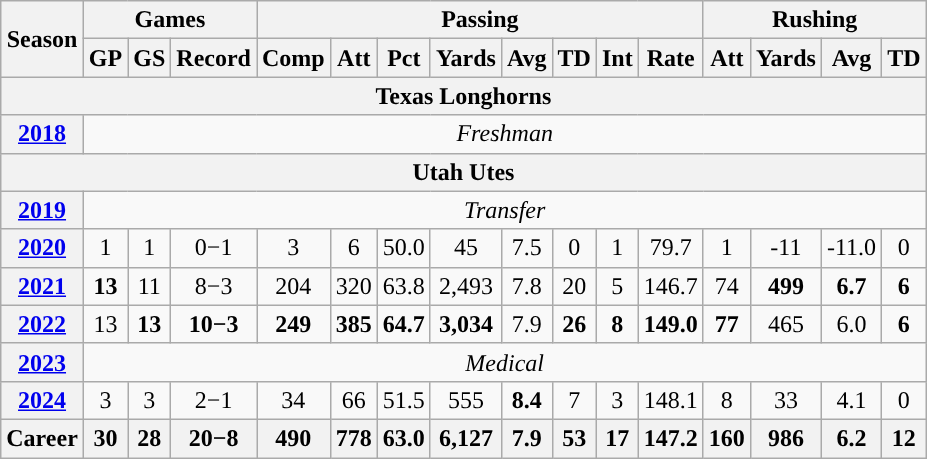<table class="wikitable" style="text-align:center;">
<tr>
<th rowspan="2">Season</th>
<th colspan="3">Games</th>
<th colspan="8">Passing</th>
<th colspan="4">Rushing</th>
</tr>
<tr>
<th>GP</th>
<th>GS</th>
<th>Record</th>
<th>Comp</th>
<th>Att</th>
<th>Pct</th>
<th>Yards</th>
<th>Avg</th>
<th>TD</th>
<th>Int</th>
<th>Rate</th>
<th>Att</th>
<th>Yards</th>
<th>Avg</th>
<th>TD</th>
</tr>
<tr>
<th colspan="16">Texas Longhorns</th>
</tr>
<tr>
<th><a href='#'>2018</a></th>
<td colspan="15"><em>Freshman </em></td>
</tr>
<tr>
<th colspan="16">Utah Utes</th>
</tr>
<tr>
<th><a href='#'>2019</a></th>
<td colspan="15"><em>Transfer </em></td>
</tr>
<tr>
<th><a href='#'>2020</a></th>
<td>1</td>
<td>1</td>
<td>0−1</td>
<td>3</td>
<td>6</td>
<td>50.0</td>
<td>45</td>
<td>7.5</td>
<td>0</td>
<td>1</td>
<td>79.7</td>
<td>1</td>
<td>-11</td>
<td>-11.0</td>
<td>0</td>
</tr>
<tr>
<th><a href='#'>2021</a></th>
<td><strong>13</strong></td>
<td>11</td>
<td>8−3</td>
<td>204</td>
<td>320</td>
<td>63.8</td>
<td>2,493</td>
<td>7.8</td>
<td>20</td>
<td>5</td>
<td>146.7</td>
<td>74</td>
<td><strong>499</strong></td>
<td><strong>6.7</strong></td>
<td><strong>6</strong></td>
</tr>
<tr>
<th><a href='#'>2022</a></th>
<td>13</td>
<td><strong>13</strong></td>
<td><strong>10−3</strong></td>
<td><strong>249</strong></td>
<td><strong>385</strong></td>
<td><strong>64.7</strong></td>
<td><strong>3,034</strong></td>
<td>7.9</td>
<td><strong>26</strong></td>
<td><strong>8</strong></td>
<td><strong>149.0</strong></td>
<td><strong>77</strong></td>
<td>465</td>
<td>6.0</td>
<td><strong>6</strong></td>
</tr>
<tr>
<th><a href='#'>2023</a></th>
<td colspan="15"><em>Medical </em></td>
</tr>
<tr>
<th><a href='#'>2024</a></th>
<td>3</td>
<td>3</td>
<td>2−1</td>
<td>34</td>
<td>66</td>
<td>51.5</td>
<td>555</td>
<td><strong>8.4</strong></td>
<td>7</td>
<td>3</td>
<td>148.1</td>
<td>8</td>
<td>33</td>
<td>4.1</td>
<td>0</td>
</tr>
<tr>
<th>Career</th>
<th>30</th>
<th>28</th>
<th>20−8</th>
<th>490</th>
<th>778</th>
<th>63.0</th>
<th>6,127</th>
<th>7.9</th>
<th>53</th>
<th>17</th>
<th>147.2</th>
<th>160</th>
<th>986</th>
<th>6.2</th>
<th>12</th>
</tr>
</table>
